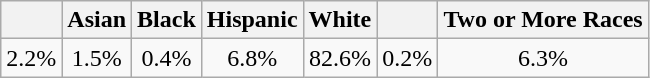<table class="wikitable" style=text-align:center>
<tr>
<th scope="col"></th>
<th scope="col">Asian</th>
<th scope="col">Black</th>
<th scope="col">Hispanic</th>
<th scope="col">White</th>
<th scope="col"></th>
<th scope="col">Two or More Races</th>
</tr>
<tr>
<td>2.2%</td>
<td>1.5%</td>
<td>0.4%</td>
<td>6.8%</td>
<td>82.6%</td>
<td>0.2%</td>
<td>6.3%</td>
</tr>
</table>
